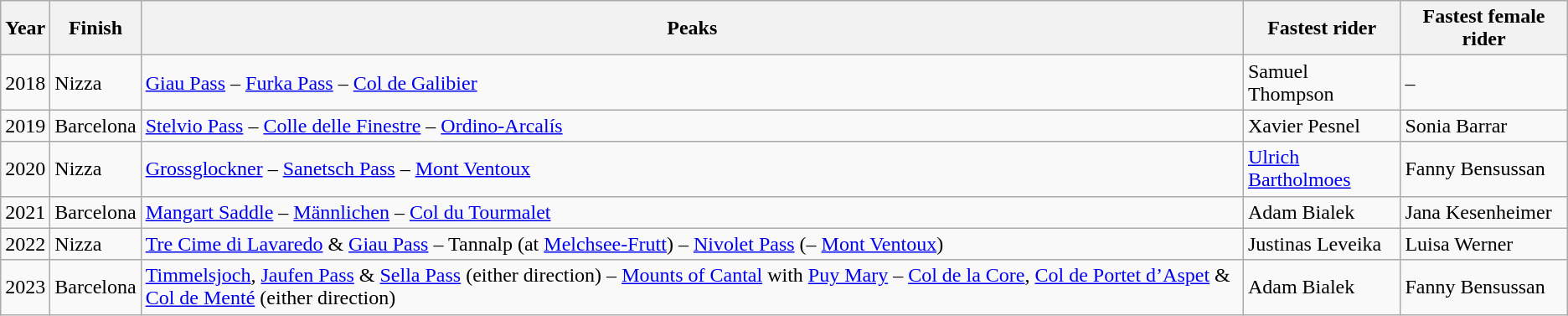<table class="wikitable">
<tr>
<th>Year</th>
<th>Finish</th>
<th>Peaks</th>
<th>Fastest rider</th>
<th>Fastest female rider</th>
</tr>
<tr>
<td>2018</td>
<td>Nizza</td>
<td><a href='#'>Giau Pass</a> – <a href='#'>Furka Pass</a> – <a href='#'>Col de Galibier</a></td>
<td>Samuel Thompson</td>
<td>–</td>
</tr>
<tr>
<td>2019</td>
<td>Barcelona</td>
<td><a href='#'>Stelvio Pass</a> – <a href='#'>Colle delle Finestre</a> – <a href='#'>Ordino-Arcalís</a></td>
<td>Xavier Pesnel</td>
<td>Sonia Barrar</td>
</tr>
<tr>
<td>2020</td>
<td>Nizza</td>
<td><a href='#'>Grossglockner</a> – <a href='#'>Sanetsch Pass</a> – <a href='#'>Mont Ventoux</a></td>
<td><a href='#'>Ulrich Bartholmoes</a></td>
<td>Fanny Bensussan</td>
</tr>
<tr>
<td>2021</td>
<td>Barcelona</td>
<td><a href='#'>Mangart Saddle</a> – <a href='#'>Männlichen</a> – <a href='#'>Col du Tourmalet</a></td>
<td>Adam Bialek</td>
<td>Jana Kesenheimer</td>
</tr>
<tr>
<td>2022</td>
<td>Nizza</td>
<td><a href='#'>Tre Cime di Lavaredo</a> & <a href='#'>Giau Pass</a>  – Tannalp (at <a href='#'>Melchsee-Frutt</a>) – <a href='#'>Nivolet Pass</a> (– <a href='#'>Mont Ventoux</a>)</td>
<td>Justinas Leveika</td>
<td>Luisa Werner</td>
</tr>
<tr>
<td>2023</td>
<td>Barcelona</td>
<td><a href='#'>Timmelsjoch</a>, <a href='#'>Jaufen Pass</a> & <a href='#'>Sella Pass</a> (either direction) – <a href='#'>Mounts of Cantal</a> with <a href='#'>Puy Mary</a> – <a href='#'>Col de la Core</a>, <a href='#'>Col de Portet d’Aspet</a> & <a href='#'>Col de Menté</a> (either direction)</td>
<td>Adam Bialek</td>
<td>Fanny Bensussan</td>
</tr>
</table>
